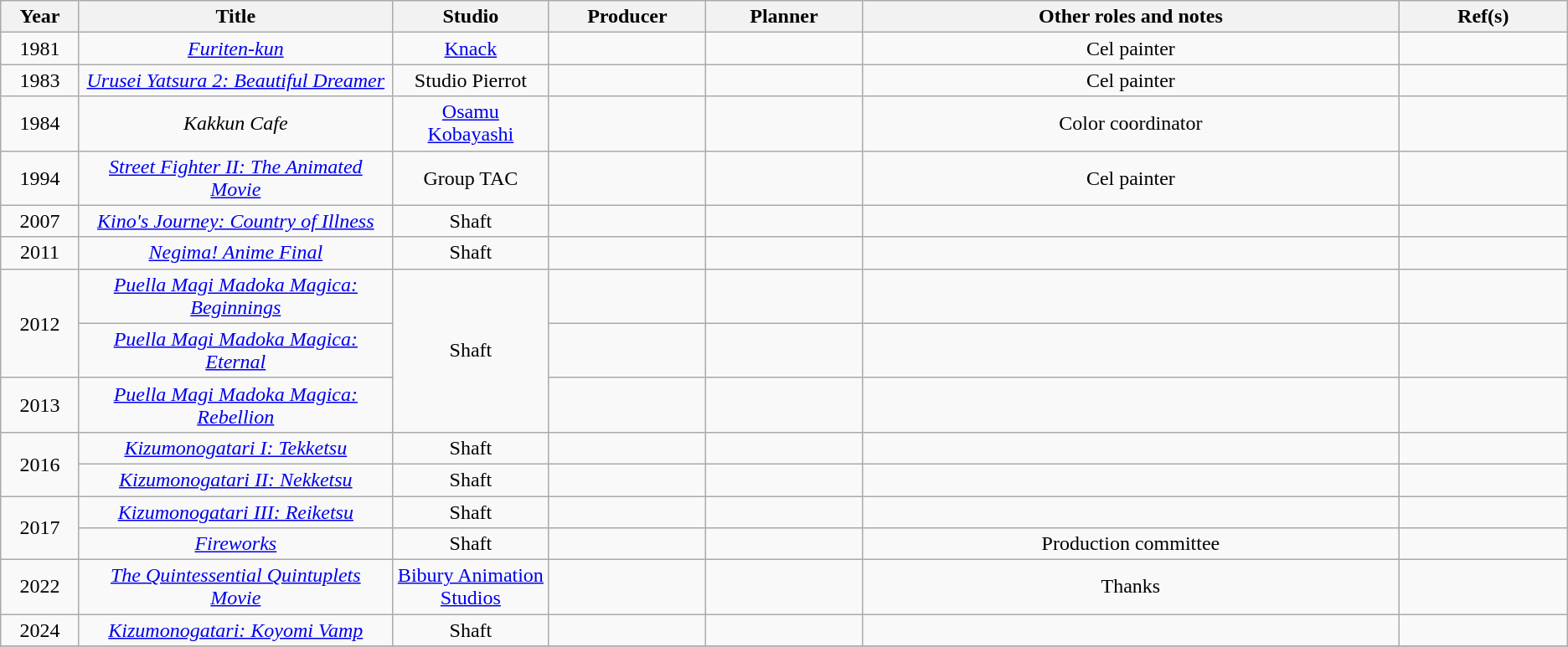<table class="wikitable sortable" style="text-align:center; margin=auto; ">
<tr>
<th scope="col" width=5%>Year</th>
<th scope="col" width=20%>Title</th>
<th scope="col" width=10%>Studio</th>
<th scope="col" width=10%>Producer</th>
<th scope="col" width=10%>Planner</th>
<th scope="col" class="unsortable">Other roles and notes</th>
<th scope="col" class="unsortable">Ref(s)</th>
</tr>
<tr>
<td>1981</td>
<td><em><a href='#'>Furiten-kun</a></em></td>
<td><a href='#'>Knack</a></td>
<td></td>
<td></td>
<td>Cel painter</td>
<td></td>
</tr>
<tr>
<td>1983</td>
<td><em><a href='#'>Urusei Yatsura 2: Beautiful Dreamer</a></em></td>
<td>Studio Pierrot</td>
<td></td>
<td></td>
<td>Cel painter</td>
<td></td>
</tr>
<tr>
<td>1984</td>
<td><em>Kakkun Cafe</em></td>
<td><a href='#'>Osamu Kobayashi</a></td>
<td></td>
<td></td>
<td>Color coordinator</td>
<td></td>
</tr>
<tr>
<td>1994</td>
<td><em><a href='#'>Street Fighter II: The Animated Movie</a></em></td>
<td>Group TAC</td>
<td></td>
<td></td>
<td>Cel painter</td>
<td></td>
</tr>
<tr>
<td>2007</td>
<td><em><a href='#'>Kino's Journey: Country of Illness</a></em></td>
<td>Shaft</td>
<td></td>
<td></td>
<td></td>
<td></td>
</tr>
<tr>
<td>2011</td>
<td><em><a href='#'>Negima! Anime Final</a></em></td>
<td>Shaft</td>
<td></td>
<td></td>
<td></td>
<td></td>
</tr>
<tr>
<td rowspan="2">2012</td>
<td><em><a href='#'>Puella Magi Madoka Magica: Beginnings</a></em></td>
<td rowspan="3">Shaft</td>
<td></td>
<td></td>
<td></td>
<td></td>
</tr>
<tr>
<td><em><a href='#'>Puella Magi Madoka Magica: Eternal</a></em></td>
<td></td>
<td></td>
<td></td>
<td></td>
</tr>
<tr>
<td>2013</td>
<td><em><a href='#'>Puella Magi Madoka Magica: Rebellion</a></em></td>
<td></td>
<td></td>
<td></td>
<td></td>
</tr>
<tr>
<td rowspan="2">2016</td>
<td><em><a href='#'>Kizumonogatari I: Tekketsu</a></em></td>
<td>Shaft</td>
<td></td>
<td></td>
<td></td>
<td></td>
</tr>
<tr>
<td><em><a href='#'>Kizumonogatari II: Nekketsu</a></em></td>
<td>Shaft</td>
<td></td>
<td></td>
<td></td>
<td></td>
</tr>
<tr>
<td rowspan="2">2017</td>
<td><em><a href='#'>Kizumonogatari III: Reiketsu</a></em></td>
<td>Shaft</td>
<td></td>
<td></td>
<td></td>
<td></td>
</tr>
<tr>
<td><em><a href='#'>Fireworks</a></em></td>
<td>Shaft</td>
<td></td>
<td></td>
<td>Production committee</td>
<td></td>
</tr>
<tr>
<td>2022</td>
<td><em><a href='#'>The Quintessential Quintuplets Movie</a></em></td>
<td><a href='#'>Bibury Animation Studios</a></td>
<td></td>
<td></td>
<td>Thanks</td>
<td></td>
</tr>
<tr>
<td>2024</td>
<td><em><a href='#'>Kizumonogatari: Koyomi Vamp</a></em></td>
<td>Shaft</td>
<td></td>
<td></td>
<td></td>
<td></td>
</tr>
<tr>
</tr>
</table>
